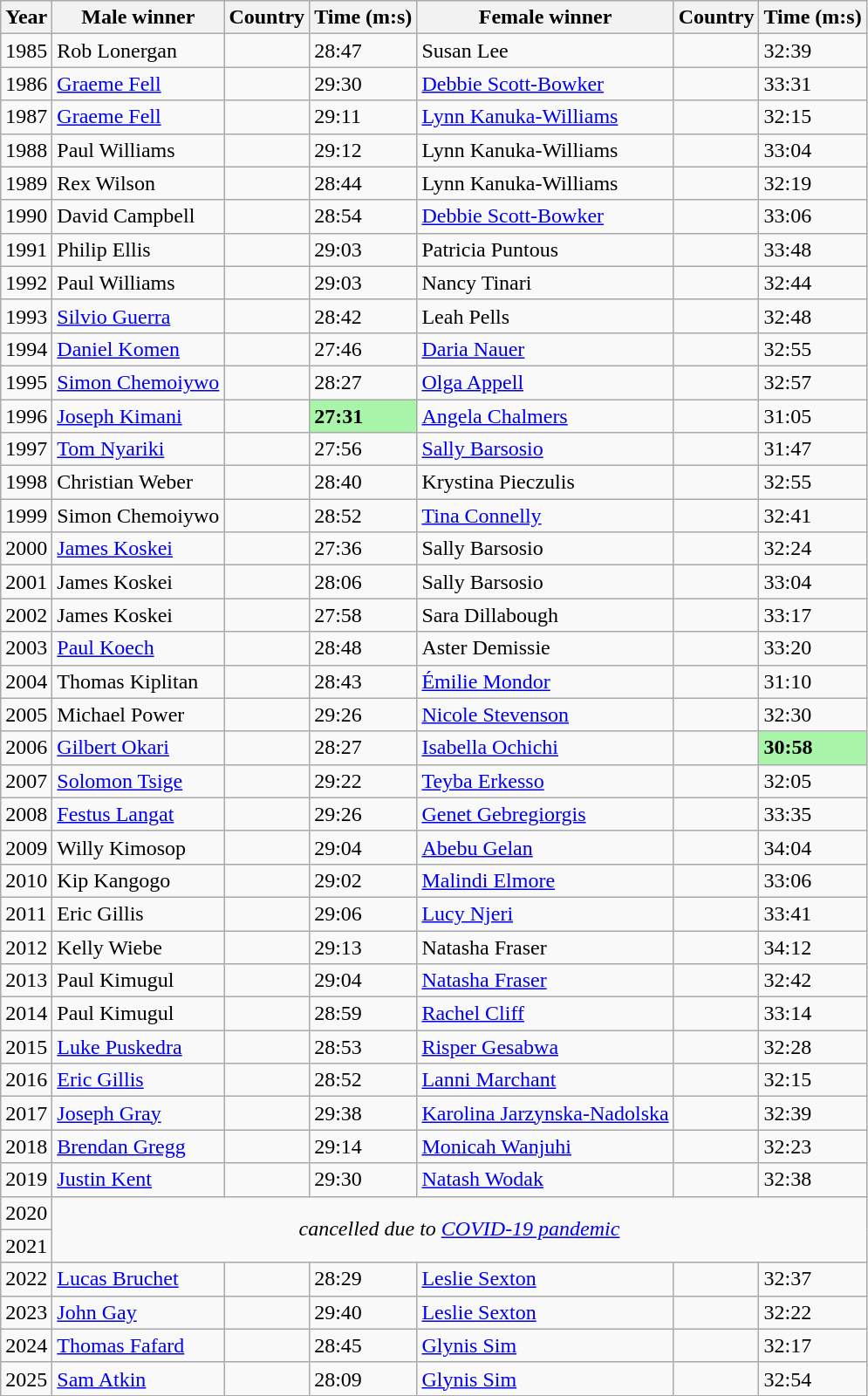<table class="wikitable">
<tr>
<th>Year</th>
<th>Male winner</th>
<th>Country</th>
<th>Time (m:s)</th>
<th>Female winner</th>
<th>Country</th>
<th>Time (m:s)</th>
</tr>
<tr>
<td>1985</td>
<td>Rob Lonergan</td>
<td></td>
<td>28:47</td>
<td>Susan Lee</td>
<td></td>
<td>32:39</td>
</tr>
<tr>
<td>1986</td>
<td><a href='#'>Graeme Fell</a></td>
<td></td>
<td>29:30</td>
<td><a href='#'>Debbie Scott-Bowker</a></td>
<td></td>
<td>33:31</td>
</tr>
<tr>
<td>1987</td>
<td><a href='#'>Graeme Fell</a></td>
<td></td>
<td>29:11</td>
<td><a href='#'>Lynn Kanuka-Williams</a></td>
<td></td>
<td>32:15</td>
</tr>
<tr>
<td>1988</td>
<td>Paul Williams</td>
<td></td>
<td>29:12</td>
<td>Lynn Kanuka-Williams</td>
<td></td>
<td>33:04</td>
</tr>
<tr>
<td>1989</td>
<td>Rex Wilson</td>
<td></td>
<td>28:44</td>
<td>Lynn Kanuka-Williams</td>
<td></td>
<td>32:19</td>
</tr>
<tr>
<td>1990</td>
<td>David Campbell</td>
<td></td>
<td>28:54</td>
<td><a href='#'>Debbie Scott-Bowker</a></td>
<td></td>
<td>33:06</td>
</tr>
<tr>
<td>1991</td>
<td>Philip Ellis</td>
<td></td>
<td>29:03</td>
<td>Patricia Puntous</td>
<td></td>
<td>33:48</td>
</tr>
<tr>
<td>1992</td>
<td>Paul Williams</td>
<td></td>
<td>29:03</td>
<td>Nancy Tinari</td>
<td></td>
<td>32:44</td>
</tr>
<tr>
<td>1993</td>
<td><a href='#'>Silvio Guerra</a></td>
<td></td>
<td>28:42</td>
<td>Leah Pells</td>
<td></td>
<td>32:48</td>
</tr>
<tr>
<td>1994</td>
<td><a href='#'>Daniel Komen</a></td>
<td></td>
<td>27:46</td>
<td><a href='#'>Daria Nauer</a></td>
<td></td>
<td>32:55</td>
</tr>
<tr>
<td>1995</td>
<td><a href='#'>Simon Chemoiywo</a></td>
<td></td>
<td>28:27</td>
<td><a href='#'>Olga Appell</a></td>
<td></td>
<td>32:57</td>
</tr>
<tr>
<td>1996</td>
<td><a href='#'>Joseph Kimani</a></td>
<td></td>
<td style="background:#a9f5a9;"><strong>27:31</strong></td>
<td><a href='#'>Angela Chalmers</a></td>
<td></td>
<td>31:05</td>
</tr>
<tr>
<td>1997</td>
<td><a href='#'>Tom Nyariki</a></td>
<td></td>
<td>27:56</td>
<td><a href='#'>Sally Barsosio</a></td>
<td></td>
<td>31:47</td>
</tr>
<tr>
<td>1998</td>
<td>Christian Weber</td>
<td></td>
<td>28:40</td>
<td>Krystina Pieczulis</td>
<td></td>
<td>32:55</td>
</tr>
<tr>
<td>1999</td>
<td>Simon Chemoiywo</td>
<td></td>
<td>28:52</td>
<td><a href='#'>Tina Connelly</a></td>
<td></td>
<td>32:41</td>
</tr>
<tr>
<td>2000</td>
<td><a href='#'>James Koskei</a></td>
<td></td>
<td>27:36</td>
<td>Sally Barsosio</td>
<td></td>
<td>32:24</td>
</tr>
<tr>
<td>2001</td>
<td>James Koskei</td>
<td></td>
<td>28:06</td>
<td>Sally Barsosio</td>
<td></td>
<td>33:04</td>
</tr>
<tr>
<td>2002</td>
<td>James Koskei</td>
<td></td>
<td>27:58</td>
<td>Sara Dillabough</td>
<td></td>
<td>33:17</td>
</tr>
<tr>
<td>2003</td>
<td><a href='#'>Paul Koech</a></td>
<td></td>
<td>28:48</td>
<td>Aster Demissie</td>
<td></td>
<td>33:20</td>
</tr>
<tr>
<td>2004</td>
<td>Thomas Kiplitan</td>
<td></td>
<td>28:43</td>
<td><a href='#'>Émilie Mondor</a></td>
<td></td>
<td>31:10</td>
</tr>
<tr>
<td>2005</td>
<td>Michael Power</td>
<td></td>
<td>29:26</td>
<td><a href='#'>Nicole Stevenson</a></td>
<td></td>
<td>32:30</td>
</tr>
<tr>
<td>2006</td>
<td><a href='#'>Gilbert Okari</a></td>
<td></td>
<td>28:27</td>
<td><a href='#'>Isabella Ochichi</a></td>
<td></td>
<td style="background:#a9f5a9;"><strong>30:58</strong></td>
</tr>
<tr>
<td>2007</td>
<td><a href='#'>Solomon Tsige</a></td>
<td></td>
<td>29:22</td>
<td><a href='#'>Teyba Erkesso</a></td>
<td></td>
<td>32:05</td>
</tr>
<tr>
<td>2008</td>
<td><a href='#'>Festus Langat</a></td>
<td></td>
<td>29:26</td>
<td><a href='#'>Genet Gebregiorgis</a></td>
<td></td>
<td>33:35</td>
</tr>
<tr>
<td>2009</td>
<td>Willy Kimosop</td>
<td></td>
<td>29:04</td>
<td><a href='#'>Abebu Gelan</a></td>
<td></td>
<td>34:04</td>
</tr>
<tr>
<td>2010</td>
<td>Kip Kangogo</td>
<td></td>
<td>29:02</td>
<td><a href='#'>Malindi Elmore</a></td>
<td></td>
<td>33:06</td>
</tr>
<tr>
<td>2011</td>
<td>Eric Gillis</td>
<td></td>
<td>29:06</td>
<td><a href='#'>Lucy Njeri</a></td>
<td></td>
<td>33:41</td>
</tr>
<tr>
<td>2012</td>
<td>Kelly Wiebe</td>
<td></td>
<td>29:13</td>
<td>Natasha Fraser</td>
<td></td>
<td>34:12</td>
</tr>
<tr>
<td>2013</td>
<td>Paul Kimugul</td>
<td></td>
<td>29:04</td>
<td><a href='#'>Natasha Fraser</a></td>
<td></td>
<td>32:42</td>
</tr>
<tr>
<td>2014</td>
<td>Paul Kimugul</td>
<td></td>
<td>28:59</td>
<td><a href='#'>Rachel Cliff</a></td>
<td></td>
<td>33:14</td>
</tr>
<tr>
<td>2015</td>
<td><a href='#'>Luke Puskedra</a></td>
<td></td>
<td>28:53</td>
<td><a href='#'>Risper Gesabwa</a></td>
<td></td>
<td>32:28</td>
</tr>
<tr>
<td>2016</td>
<td><a href='#'>Eric Gillis</a></td>
<td></td>
<td>28:52</td>
<td><a href='#'>Lanni Marchant</a></td>
<td></td>
<td>32:15</td>
</tr>
<tr>
<td>2017</td>
<td><a href='#'>Joseph Gray</a></td>
<td></td>
<td>29:38</td>
<td><a href='#'>Karolina Jarzynska-Nadolska</a></td>
<td></td>
<td>32:39</td>
</tr>
<tr>
<td>2018</td>
<td><a href='#'>Brendan Gregg</a></td>
<td></td>
<td>29:14</td>
<td><a href='#'>Monicah Wanjuhi</a></td>
<td></td>
<td>32:23</td>
</tr>
<tr>
<td>2019</td>
<td><a href='#'>Justin Kent</a></td>
<td></td>
<td>29:30</td>
<td><a href='#'>Natash Wodak</a></td>
<td></td>
<td>32:38</td>
</tr>
<tr>
<td>2020</td>
<td colspan="6" rowspan="2" align="center"><em>cancelled due to <a href='#'>COVID-19 pandemic</a></em></td>
</tr>
<tr>
<td>2021</td>
</tr>
<tr>
<td>2022</td>
<td><a href='#'>Lucas Bruchet</a></td>
<td></td>
<td>28:29</td>
<td><a href='#'>Leslie Sexton</a></td>
<td></td>
<td>32:37</td>
</tr>
<tr>
<td>2023</td>
<td><a href='#'>John Gay</a></td>
<td></td>
<td>29:40</td>
<td><a href='#'>Leslie Sexton</a></td>
<td></td>
<td>32:22</td>
</tr>
<tr>
<td>2024</td>
<td><a href='#'>Thomas Fafard</a></td>
<td></td>
<td>28:45</td>
<td><a href='#'>Glynis Sim</a></td>
<td></td>
<td>32:17</td>
</tr>
<tr>
<td>2025</td>
<td><a href='#'>Sam Atkin</a></td>
<td></td>
<td>28:09</td>
<td><a href='#'>Glynis Sim</a></td>
<td></td>
<td>32:54</td>
</tr>
</table>
